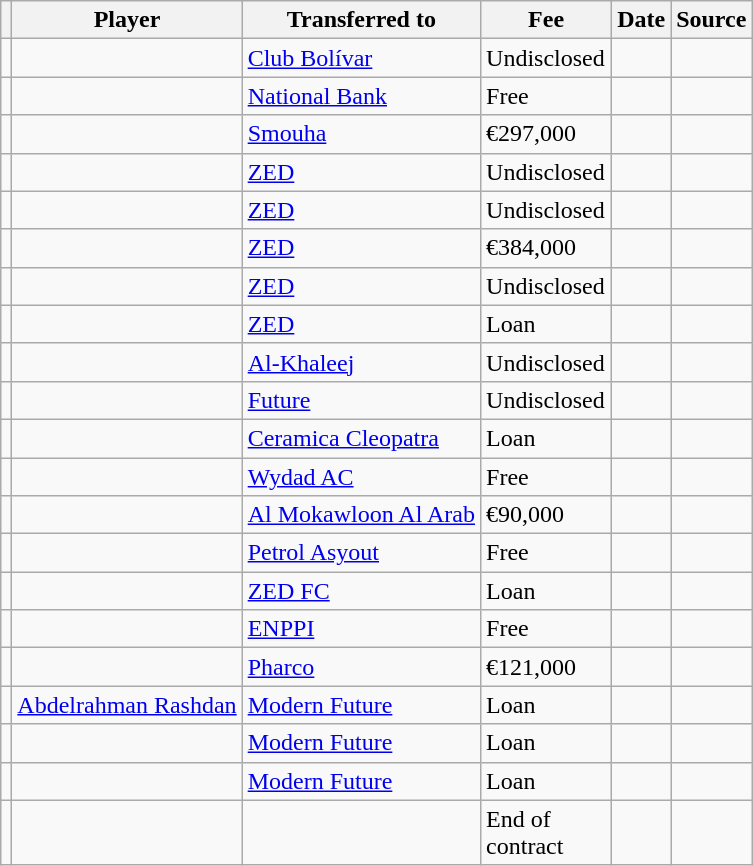<table class="wikitable plainrowheaders sortable">
<tr>
<th></th>
<th scope="col">Player</th>
<th>Transferred to</th>
<th style="width: 80px;">Fee</th>
<th scope="col">Date</th>
<th scope="col">Source</th>
</tr>
<tr>
<td align="center"></td>
<td></td>
<td> <a href='#'>Club Bolívar</a></td>
<td>Undisclosed</td>
<td></td>
<td></td>
</tr>
<tr>
<td align="center"></td>
<td></td>
<td> <a href='#'>National Bank</a></td>
<td>Free</td>
<td></td>
<td></td>
</tr>
<tr>
<td align="center"></td>
<td></td>
<td> <a href='#'>Smouha</a></td>
<td>€297,000</td>
<td></td>
<td></td>
</tr>
<tr>
<td align="center"></td>
<td></td>
<td> <a href='#'>ZED</a></td>
<td>Undisclosed</td>
<td></td>
<td></td>
</tr>
<tr>
<td align="center"></td>
<td></td>
<td> <a href='#'>ZED</a></td>
<td>Undisclosed</td>
<td></td>
<td></td>
</tr>
<tr>
<td align="center"></td>
<td></td>
<td> <a href='#'>ZED</a></td>
<td>€384,000</td>
<td></td>
<td></td>
</tr>
<tr>
<td align="center"></td>
<td></td>
<td> <a href='#'>ZED</a></td>
<td>Undisclosed</td>
<td></td>
<td></td>
</tr>
<tr>
<td align="center"></td>
<td></td>
<td> <a href='#'>ZED</a></td>
<td>Loan</td>
<td></td>
<td></td>
</tr>
<tr>
<td align="center"></td>
<td></td>
<td> <a href='#'>Al-Khaleej</a></td>
<td>Undisclosed</td>
<td></td>
<td></td>
</tr>
<tr>
<td align="center"></td>
<td></td>
<td> <a href='#'>Future</a></td>
<td>Undisclosed</td>
<td></td>
<td></td>
</tr>
<tr>
<td align="center"></td>
<td></td>
<td> <a href='#'>Ceramica Cleopatra</a></td>
<td>Loan</td>
<td></td>
<td></td>
</tr>
<tr>
<td align="center"></td>
<td></td>
<td> <a href='#'>Wydad AC</a></td>
<td>Free</td>
<td></td>
<td></td>
</tr>
<tr>
<td align="center"></td>
<td></td>
<td> <a href='#'>Al Mokawloon Al Arab</a></td>
<td>€90,000</td>
<td></td>
<td></td>
</tr>
<tr>
<td align="center"></td>
<td></td>
<td> <a href='#'>Petrol Asyout</a></td>
<td>Free</td>
<td></td>
<td></td>
</tr>
<tr>
<td align="center"></td>
<td></td>
<td> <a href='#'>ZED FC</a></td>
<td>Loan</td>
<td></td>
<td></td>
</tr>
<tr>
<td align="center"></td>
<td></td>
<td> <a href='#'>ENPPI</a></td>
<td>Free</td>
<td></td>
<td></td>
</tr>
<tr>
<td align="center"></td>
<td></td>
<td> <a href='#'>Pharco</a></td>
<td>€121,000</td>
<td></td>
<td></td>
</tr>
<tr>
<td align="center"></td>
<td> <a href='#'>Abdelrahman Rashdan</a></td>
<td> <a href='#'>Modern Future</a></td>
<td>Loan</td>
<td></td>
<td></td>
</tr>
<tr>
<td align="center"></td>
<td></td>
<td> <a href='#'>Modern Future</a></td>
<td>Loan</td>
<td></td>
<td></td>
</tr>
<tr>
<td align="center"></td>
<td></td>
<td> <a href='#'>Modern Future</a></td>
<td>Loan</td>
<td></td>
<td></td>
</tr>
<tr>
<td align="center"></td>
<td></td>
<td></td>
<td>End of contract</td>
<td></td>
<td></td>
</tr>
</table>
